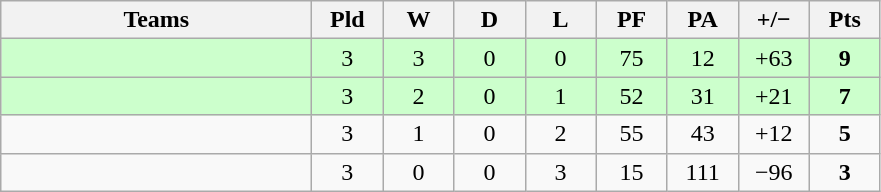<table class="wikitable" style="text-align: center;">
<tr>
<th width="200">Teams</th>
<th width="40">Pld</th>
<th width="40">W</th>
<th width="40">D</th>
<th width="40">L</th>
<th width="40">PF</th>
<th width="40">PA</th>
<th width="40">+/−</th>
<th width="40">Pts</th>
</tr>
<tr bgcolor=ccffcc>
<td align=left></td>
<td>3</td>
<td>3</td>
<td>0</td>
<td>0</td>
<td>75</td>
<td>12</td>
<td>+63</td>
<td><strong>9</strong></td>
</tr>
<tr bgcolor=ccffcc>
<td align=left></td>
<td>3</td>
<td>2</td>
<td>0</td>
<td>1</td>
<td>52</td>
<td>31</td>
<td>+21</td>
<td><strong>7</strong></td>
</tr>
<tr>
<td align=left></td>
<td>3</td>
<td>1</td>
<td>0</td>
<td>2</td>
<td>55</td>
<td>43</td>
<td>+12</td>
<td><strong>5</strong></td>
</tr>
<tr>
<td align=left></td>
<td>3</td>
<td>0</td>
<td>0</td>
<td>3</td>
<td>15</td>
<td>111</td>
<td>−96</td>
<td><strong>3</strong></td>
</tr>
</table>
